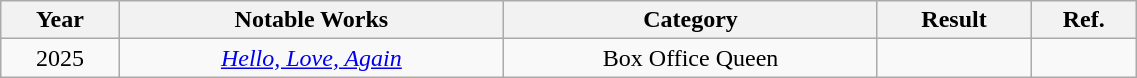<table class="wikitable sortable"  style="text-align:center; width:60%;">
<tr>
<th>Year</th>
<th>Notable Works</th>
<th>Category</th>
<th>Result</th>
<th>Ref.</th>
</tr>
<tr>
<td>2025</td>
<td><em><a href='#'>Hello, Love, Again</a></em></td>
<td>Box Office Queen</td>
<td></td>
<td></td>
</tr>
</table>
